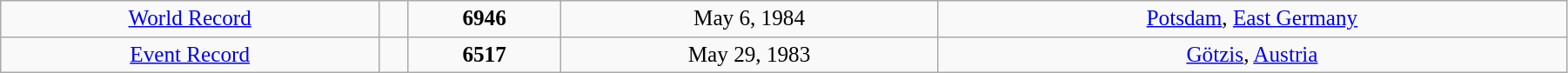<table class="wikitable" style=" text-align:center; font-size:105%;" width="95%">
<tr>
<td><a href='#'>World Record</a></td>
<td></td>
<td><strong>6946</strong></td>
<td>May 6, 1984</td>
<td> <a href='#'>Potsdam</a>, <a href='#'>East Germany</a></td>
</tr>
<tr>
<td><a href='#'>Event Record</a></td>
<td></td>
<td><strong>6517</strong></td>
<td>May 29, 1983</td>
<td> <a href='#'>Götzis</a>, <a href='#'>Austria</a></td>
</tr>
</table>
